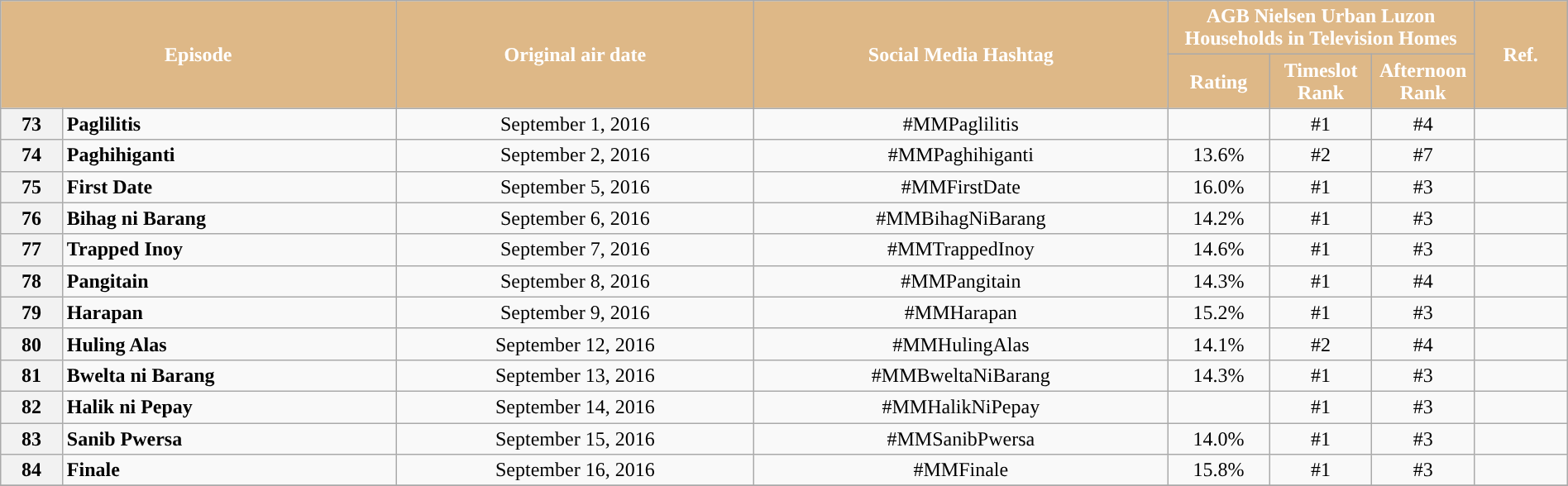<table class="wikitable" style="text-align:center; font-size:100%; line-height:18px;"  width="100%">
<tr>
<th colspan="2" rowspan="2" style="background-color:#DEB887; color:#ffffff;">Episode</th>
<th style="background:#DEB887; color:white" rowspan="2">Original air date</th>
<th style="background:#DEB887; color:white" rowspan="2">Social Media Hashtag</th>
<th style="background-color:#DEB887; color:#ffffff;" colspan="3">AGB Nielsen Urban Luzon Households in Television Homes</th>
<th rowspan="2" style="background:#DEB887; color:white">Ref.</th>
</tr>
<tr style="text-align: center style=">
<th style="background-color:#DEB887; width:75px; color:#ffffff;">Rating</th>
<th style="background-color:#DEB887; width:75px; color:#ffffff;">Timeslot Rank</th>
<th style="background-color:#DEB887; width:75px; color:#ffffff;">Afternoon Rank</th>
</tr>
<tr>
<th>73</th>
<td style="text-align: left;"><strong>Paglilitis</strong></td>
<td>September 1, 2016</td>
<td>#MMPaglilitis</td>
<td></td>
<td>#1</td>
<td>#4</td>
<td></td>
</tr>
<tr>
<th>74</th>
<td style="text-align: left;"><strong>Paghihiganti</strong></td>
<td>September 2, 2016</td>
<td>#MMPaghihiganti</td>
<td>13.6%</td>
<td>#2</td>
<td>#7</td>
<td></td>
</tr>
<tr>
<th>75</th>
<td style="text-align: left;"><strong>First Date</strong></td>
<td>September 5, 2016</td>
<td>#MMFirstDate</td>
<td>16.0%</td>
<td>#1</td>
<td>#3</td>
<td></td>
</tr>
<tr>
<th>76</th>
<td style="text-align: left;"><strong>Bihag ni Barang</strong></td>
<td>September 6, 2016</td>
<td>#MMBihagNiBarang</td>
<td>14.2%</td>
<td>#1</td>
<td>#3</td>
<td></td>
</tr>
<tr>
<th>77</th>
<td style="text-align: left;"><strong>Trapped Inoy</strong></td>
<td>September 7, 2016</td>
<td>#MMTrappedInoy</td>
<td>14.6%</td>
<td>#1</td>
<td>#3</td>
<td></td>
</tr>
<tr>
<th>78</th>
<td style="text-align: left;"><strong>Pangitain</strong></td>
<td>September 8, 2016</td>
<td>#MMPangitain</td>
<td>14.3%</td>
<td>#1</td>
<td>#4</td>
<td></td>
</tr>
<tr>
<th>79</th>
<td style="text-align: left;"><strong>Harapan</strong></td>
<td>September 9, 2016</td>
<td>#MMHarapan</td>
<td>15.2%</td>
<td>#1</td>
<td>#3</td>
<td></td>
</tr>
<tr>
<th>80</th>
<td style="text-align: left;"><strong>Huling Alas</strong></td>
<td>September 12, 2016</td>
<td>#MMHulingAlas</td>
<td>14.1%</td>
<td>#2</td>
<td>#4</td>
<td></td>
</tr>
<tr>
<th>81</th>
<td style="text-align: left;"><strong>Bwelta ni Barang</strong></td>
<td>September 13, 2016</td>
<td>#MMBweltaNiBarang</td>
<td>14.3%</td>
<td>#1</td>
<td>#3</td>
<td></td>
</tr>
<tr>
<th>82</th>
<td style="text-align: left;"><strong>Halik ni Pepay</strong></td>
<td>September 14, 2016</td>
<td>#MMHalikNiPepay</td>
<td></td>
<td>#1</td>
<td>#3</td>
<td></td>
</tr>
<tr>
<th>83</th>
<td style="text-align: left;"><strong>Sanib Pwersa</strong></td>
<td>September 15, 2016</td>
<td>#MMSanibPwersa</td>
<td>14.0%</td>
<td>#1</td>
<td>#3</td>
<td></td>
</tr>
<tr>
<th>84</th>
<td style="text-align: left;"><strong>Finale</strong></td>
<td>September 16, 2016</td>
<td>#MMFinale</td>
<td>15.8%</td>
<td>#1</td>
<td>#3</td>
<td></td>
</tr>
<tr>
</tr>
</table>
